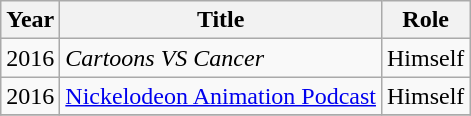<table class="wikitable sortable">
<tr>
<th>Year</th>
<th>Title</th>
<th>Role</th>
</tr>
<tr>
<td>2016</td>
<td><em>Cartoons VS Cancer</em></td>
<td>Himself</td>
</tr>
<tr>
<td>2016</td>
<td><a href='#'>Nickelodeon Animation Podcast</a></td>
<td>Himself</td>
</tr>
<tr>
</tr>
</table>
